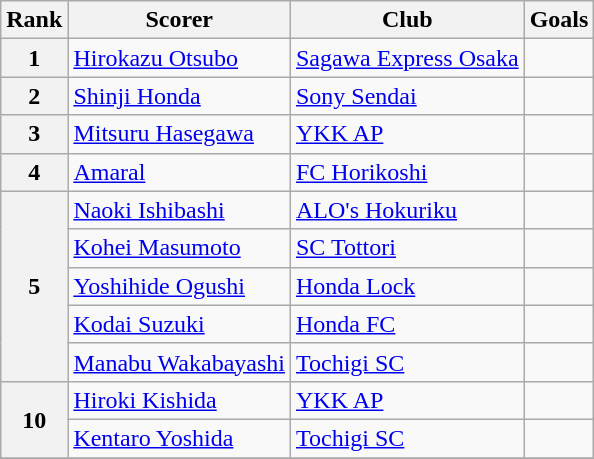<table class="wikitable">
<tr>
<th>Rank</th>
<th>Scorer</th>
<th>Club</th>
<th>Goals</th>
</tr>
<tr>
<th>1</th>
<td> <a href='#'>Hirokazu Otsubo</a></td>
<td><a href='#'>Sagawa Express Osaka</a></td>
<td></td>
</tr>
<tr>
<th>2</th>
<td> <a href='#'>Shinji Honda</a></td>
<td><a href='#'>Sony Sendai</a></td>
<td></td>
</tr>
<tr>
<th>3</th>
<td> <a href='#'>Mitsuru Hasegawa</a></td>
<td><a href='#'>YKK AP</a></td>
<td></td>
</tr>
<tr>
<th>4</th>
<td> <a href='#'>Amaral</a></td>
<td><a href='#'>FC Horikoshi</a></td>
<td></td>
</tr>
<tr>
<th rowspan=5>5</th>
<td> <a href='#'>Naoki Ishibashi</a></td>
<td><a href='#'>ALO's Hokuriku</a></td>
<td></td>
</tr>
<tr>
<td> <a href='#'>Kohei Masumoto</a></td>
<td><a href='#'>SC Tottori</a></td>
<td></td>
</tr>
<tr>
<td> <a href='#'>Yoshihide Ogushi</a></td>
<td><a href='#'>Honda Lock</a></td>
<td></td>
</tr>
<tr>
<td> <a href='#'>Kodai Suzuki</a></td>
<td><a href='#'>Honda FC</a></td>
<td></td>
</tr>
<tr>
<td> <a href='#'>Manabu Wakabayashi</a></td>
<td><a href='#'>Tochigi SC</a></td>
<td></td>
</tr>
<tr>
<th rowspan=2>10</th>
<td> <a href='#'>Hiroki Kishida</a></td>
<td><a href='#'>YKK AP</a></td>
<td></td>
</tr>
<tr>
<td> <a href='#'>Kentaro Yoshida</a></td>
<td><a href='#'>Tochigi SC</a></td>
<td></td>
</tr>
<tr>
</tr>
</table>
